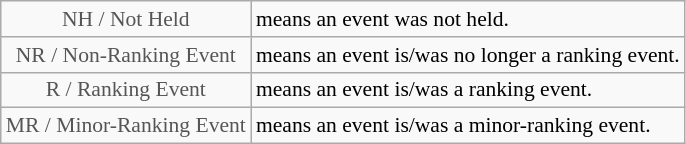<table class="wikitable" style="font-size:90%">
<tr>
<td style="text-align:center; color:#555555;" colspan="4">NH / Not Held</td>
<td>means an event was not held.</td>
</tr>
<tr>
<td style="text-align:center; color:#555555;" colspan="4">NR / Non-Ranking Event</td>
<td>means an event is/was no longer a ranking event.</td>
</tr>
<tr>
<td style="text-align:center; color:#555555;" colspan="4">R / Ranking Event</td>
<td>means an event is/was a ranking event.</td>
</tr>
<tr>
<td style="text-align:center; color:#555555;" colspan="4">MR / Minor-Ranking Event</td>
<td>means an event is/was a minor-ranking event.</td>
</tr>
</table>
